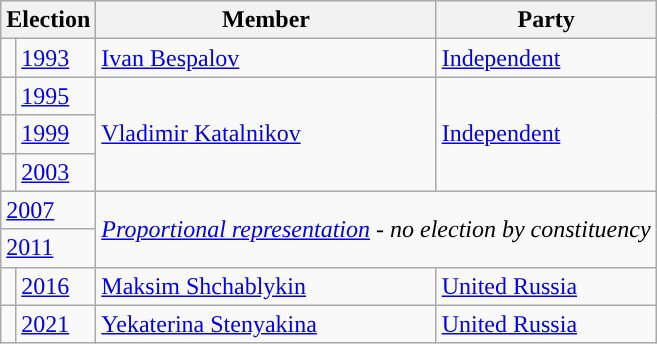<table class="wikitable">
<tr>
<th colspan="2">Election</th>
<th>Member</th>
<th>Party</th>
</tr>
<tr>
<td style="background-color:"></td>
<td><a href='#'>1993</a></td>
<td><a href='#'>Ivan Bespalov</a></td>
<td><a href='#'>Independent</a></td>
</tr>
<tr>
<td style="background-color:"></td>
<td><a href='#'>1995</a></td>
<td rowspan=3><a href='#'>Vladimir Katalnikov</a></td>
<td rowspan=3><a href='#'>Independent</a></td>
</tr>
<tr>
<td style="background-color:"></td>
<td><a href='#'>1999</a></td>
</tr>
<tr>
<td style="background-color:"></td>
<td><a href='#'>2003</a></td>
</tr>
<tr>
<td colspan=2><a href='#'>2007</a></td>
<td colspan=2 rowspan=2><em><a href='#'>Proportional representation</a> - no election by constituency</em></td>
</tr>
<tr>
<td colspan=2><a href='#'>2011</a></td>
</tr>
<tr>
<td style="background-color: "></td>
<td><a href='#'>2016</a></td>
<td><a href='#'>Maksim Shchablykin</a></td>
<td><a href='#'>United Russia</a></td>
</tr>
<tr>
<td style="background-color: "></td>
<td><a href='#'>2021</a></td>
<td><a href='#'>Yekaterina Stenyakina</a></td>
<td><a href='#'>United Russia</a></td>
</tr>
</table>
